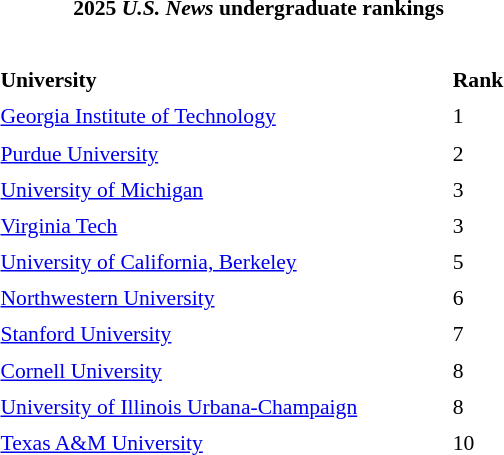<table class="toccolours" style="float:right; margin-left:1em; font-size:90%; line-height:1.4em; width:350px;">
<tr>
<th colspan="2" style="text-align: center;"><strong>2025 <em>U.S. News</em> undergraduate rankings</strong> </th>
</tr>
<tr>
<td colspan="2"><br></td>
</tr>
<tr>
<td><strong>University</strong></td>
<td><strong>Rank</strong></td>
</tr>
<tr>
<td><a href='#'>Georgia Institute of Technology</a></td>
<td>1</td>
</tr>
<tr>
<td><a href='#'>Purdue University</a></td>
<td>2</td>
</tr>
<tr>
<td><a href='#'>University of Michigan</a></td>
<td>3</td>
</tr>
<tr>
<td><a href='#'>Virginia Tech</a></td>
<td>3</td>
</tr>
<tr>
<td><a href='#'>University of California, Berkeley</a></td>
<td>5</td>
</tr>
<tr>
<td><a href='#'>Northwestern University</a></td>
<td>6</td>
</tr>
<tr>
<td><a href='#'>Stanford University</a></td>
<td>7</td>
</tr>
<tr>
<td><a href='#'>Cornell University</a></td>
<td>8</td>
</tr>
<tr>
<td><a href='#'>University of Illinois Urbana-Champaign</a></td>
<td>8</td>
</tr>
<tr>
<td><a href='#'>Texas A&M University</a></td>
<td>10</td>
</tr>
</table>
